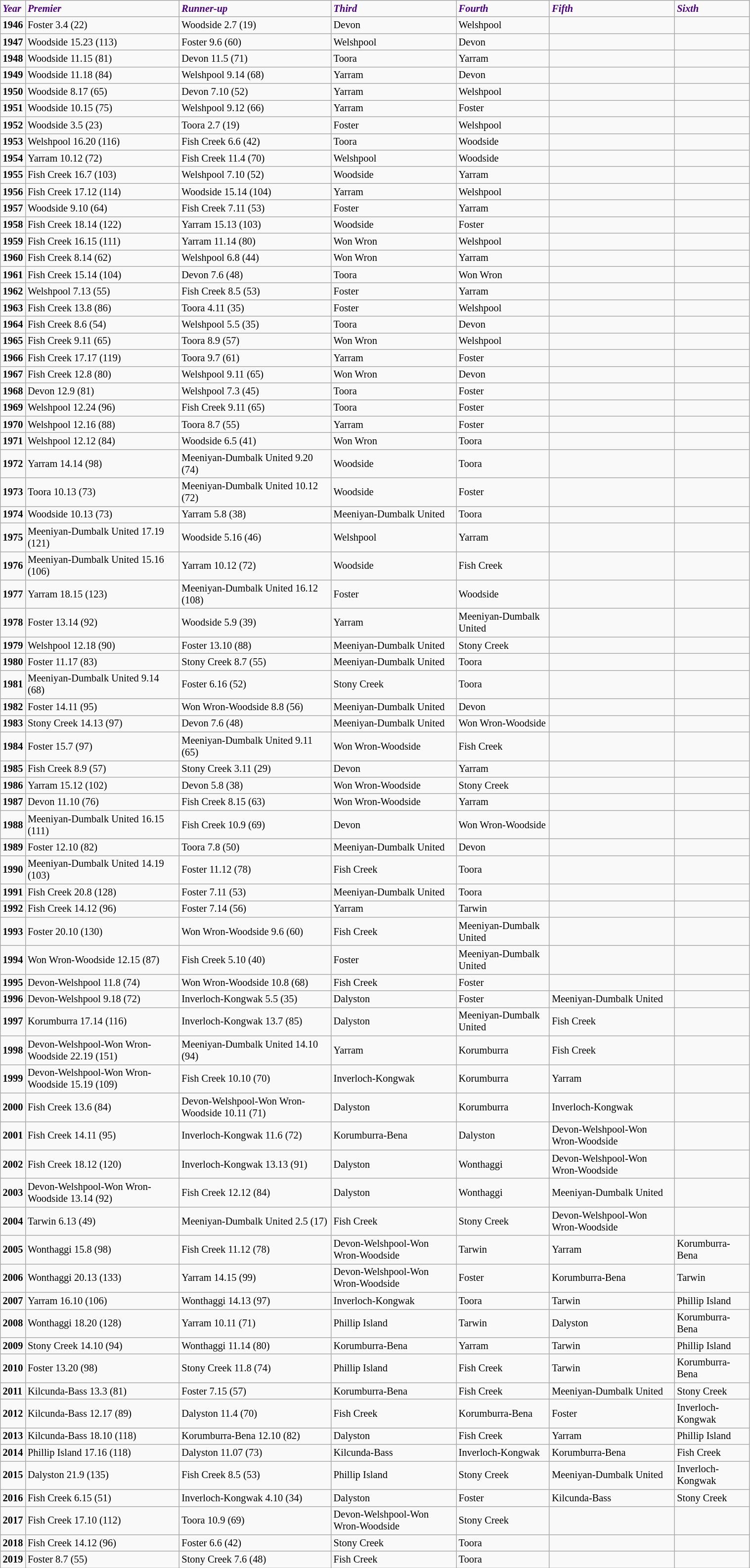<table class="wikitable sortable" style="width:80%; text-align:left; font-size:85%;">
<tr>
<td style="color:indigo"><strong><em>Year</em></strong></td>
<td style="color:indigo"><strong><em>Premier</em></strong></td>
<td style="color:indigo"><strong><em>Runner-up</em></strong></td>
<td style="color:indigo"><strong><em>Third</em></strong></td>
<td style="color:indigo"><strong><em>Fourth</em></strong></td>
<td style="color:indigo"><strong><em>Fifth</em></strong></td>
<td style="color:indigo"><strong><em>Sixth</em></strong></td>
</tr>
<tr>
<td><strong>1946</strong></td>
<td>Foster 3.4 (22)</td>
<td>Woodside 2.7 (19)</td>
<td>Devon</td>
<td>Welshpool</td>
<td></td>
<td></td>
</tr>
<tr>
<td><strong>1947</strong></td>
<td>Woodside 15.23 (113)</td>
<td>Foster 9.6 (60)</td>
<td>Welshpool</td>
<td>Devon</td>
<td></td>
<td></td>
</tr>
<tr>
<td><strong>1948</strong></td>
<td>Woodside 11.15 (81)</td>
<td>Devon 11.5 (71)</td>
<td>Toora</td>
<td>Yarram</td>
<td></td>
<td></td>
</tr>
<tr>
<td><strong>1949</strong></td>
<td>Woodside 11.18 (84)</td>
<td>Welshpool 9.14 (68)</td>
<td>Yarram</td>
<td>Devon</td>
<td></td>
<td></td>
</tr>
<tr>
<td><strong>1950</strong></td>
<td>Woodside 8.17 (65)</td>
<td>Devon 7.10 (52)</td>
<td>Yarram</td>
<td>Welshpool</td>
<td></td>
<td></td>
</tr>
<tr>
<td><strong>1951</strong></td>
<td>Woodside 10.15 (75)</td>
<td>Welshpool 9.12 (66)</td>
<td>Yarram</td>
<td>Foster</td>
<td></td>
<td></td>
</tr>
<tr>
<td><strong>1952</strong></td>
<td>Woodside 3.5 (23)</td>
<td>Toora 2.7 (19)</td>
<td>Foster</td>
<td>Welshpool</td>
<td></td>
<td></td>
</tr>
<tr>
<td><strong>1953</strong></td>
<td>Welshpool 16.20 (116)</td>
<td>Fish Creek 6.6 (42)</td>
<td>Toora</td>
<td>Woodside</td>
<td></td>
<td></td>
</tr>
<tr>
<td><strong>1954</strong></td>
<td>Yarram 10.12 (72)</td>
<td>Fish Creek 11.4 (70)</td>
<td>Welshpool</td>
<td>Woodside</td>
<td></td>
<td></td>
</tr>
<tr>
<td><strong>1955</strong></td>
<td>Fish Creek 16.7 (103)</td>
<td>Welshpool 7.10 (52)</td>
<td>Woodside</td>
<td>Yarram</td>
<td></td>
<td></td>
</tr>
<tr>
<td><strong>1956</strong></td>
<td>Fish Creek 17.12 (114)</td>
<td>Woodside 15.14 (104)</td>
<td>Yarram</td>
<td>Welshpool</td>
<td></td>
<td></td>
</tr>
<tr>
<td><strong>1957</strong></td>
<td>Woodside 9.10 (64)</td>
<td>Fish Creek 7.11 (53)</td>
<td>Foster</td>
<td>Yarram</td>
<td></td>
<td></td>
</tr>
<tr>
<td><strong>1958</strong></td>
<td>Fish Creek 18.14 (122)</td>
<td>Yarram 15.13 (103)</td>
<td>Woodside</td>
<td>Foster</td>
<td></td>
<td></td>
</tr>
<tr>
<td><strong>1959</strong></td>
<td>Fish Creek 16.15 (111)</td>
<td>Yarram 11.14 (80)</td>
<td>Won Wron</td>
<td>Welshpool</td>
<td></td>
<td></td>
</tr>
<tr>
<td><strong>1960</strong></td>
<td>Fish Creek 8.14 (62)</td>
<td>Welshpool 6.8 (44)</td>
<td>Won Wron</td>
<td>Yarram</td>
<td></td>
<td></td>
</tr>
<tr>
<td><strong>1961</strong></td>
<td>Fish Creek 15.14 (104)</td>
<td>Devon 7.6 (48)</td>
<td>Toora</td>
<td>Won Wron</td>
<td></td>
<td></td>
</tr>
<tr>
<td><strong>1962</strong></td>
<td>Welshpool 7.13 (55)</td>
<td>Fish Creek 8.5 (53)</td>
<td>Foster</td>
<td>Yarram</td>
<td></td>
<td></td>
</tr>
<tr>
<td><strong>1963</strong></td>
<td>Fish Creek 13.8 (86)</td>
<td>Toora 4.11 (35)</td>
<td>Foster</td>
<td>Welshpool</td>
<td></td>
<td></td>
</tr>
<tr>
<td><strong>1964</strong></td>
<td>Fish Creek 8.6 (54)</td>
<td>Welshpool 5.5 (35)</td>
<td>Toora</td>
<td>Devon</td>
<td></td>
<td></td>
</tr>
<tr>
<td><strong>1965</strong></td>
<td>Fish Creek 9.11 (65)</td>
<td>Toora 8.9 (57)</td>
<td>Won Wron</td>
<td>Welshpool</td>
<td></td>
<td></td>
</tr>
<tr>
<td><strong>1966</strong></td>
<td>Fish Creek 17.17 (119)</td>
<td>Toora 9.7 (61)</td>
<td>Yarram</td>
<td>Foster</td>
<td></td>
<td></td>
</tr>
<tr>
<td><strong>1967</strong></td>
<td>Fish Creek 12.8 (80)</td>
<td>Welshpool 9.11 (65)</td>
<td>Won Wron</td>
<td>Devon</td>
<td></td>
<td></td>
</tr>
<tr>
<td><strong>1968</strong></td>
<td>Devon 12.9 (81)</td>
<td>Welshpool 7.3 (45)</td>
<td>Toora</td>
<td>Foster</td>
<td></td>
<td></td>
</tr>
<tr>
<td><strong>1969</strong></td>
<td>Welshpool 12.24 (96)</td>
<td>Fish Creek 9.11 (65)</td>
<td>Toora</td>
<td>Foster</td>
<td></td>
<td></td>
</tr>
<tr>
<td><strong>1970</strong></td>
<td>Welshpool 12.16 (88)</td>
<td>Toora 8.7 (55)</td>
<td>Yarram</td>
<td>Foster</td>
<td></td>
<td></td>
</tr>
<tr>
<td><strong>1971</strong></td>
<td>Welshpool 12.12 (84)</td>
<td>Woodside 6.5 (41)</td>
<td>Won Wron</td>
<td>Toora</td>
<td></td>
<td></td>
</tr>
<tr>
<td><strong>1972</strong></td>
<td>Yarram 14.14 (98)</td>
<td>Meeniyan-Dumbalk United 9.20 (74)</td>
<td>Woodside</td>
<td>Toora</td>
<td></td>
<td></td>
</tr>
<tr>
<td><strong>1973</strong></td>
<td>Toora 10.13 (73)</td>
<td>Meeniyan-Dumbalk United 10.12 (72)</td>
<td>Woodside</td>
<td>Foster</td>
<td></td>
<td></td>
</tr>
<tr>
<td><strong>1974</strong></td>
<td>Woodside 10.13 (73)</td>
<td>Yarram 5.8 (38)</td>
<td>Meeniyan-Dumbalk United</td>
<td>Toora</td>
<td></td>
<td></td>
</tr>
<tr>
<td><strong>1975</strong></td>
<td>Meeniyan-Dumbalk United 17.19 (121)</td>
<td>Woodside 5.16 (46)</td>
<td>Welshpool</td>
<td>Yarram</td>
<td></td>
<td></td>
</tr>
<tr>
<td><strong>1976</strong></td>
<td>Meeniyan-Dumbalk United 15.16 (106)</td>
<td>Yarram 10.12 (72)</td>
<td>Woodside</td>
<td>Fish Creek</td>
<td></td>
<td></td>
</tr>
<tr>
<td><strong>1977</strong></td>
<td>Yarram 18.15 (123)</td>
<td>Meeniyan-Dumbalk United 16.12 (108)</td>
<td>Foster</td>
<td>Woodside</td>
<td></td>
<td></td>
</tr>
<tr>
<td><strong>1978</strong></td>
<td>Foster 13.14 (92)</td>
<td>Woodside 5.9 (39)</td>
<td>Yarram</td>
<td>Meeniyan-Dumbalk United</td>
<td></td>
<td></td>
</tr>
<tr>
<td><strong>1979</strong></td>
<td>Welshpool 12.18 (90)</td>
<td>Foster 13.10 (88)</td>
<td>Meeniyan-Dumbalk United</td>
<td>Stony Creek</td>
<td></td>
<td></td>
</tr>
<tr>
<td><strong>1980</strong></td>
<td>Foster 11.17 (83)</td>
<td>Stony Creek 8.7 (55)</td>
<td>Meeniyan-Dumbalk United</td>
<td>Toora</td>
<td></td>
<td></td>
</tr>
<tr>
<td><strong>1981</strong></td>
<td>Meeniyan-Dumbalk United 9.14 (68)</td>
<td>Foster 6.16 (52)</td>
<td>Stony Creek</td>
<td>Toora</td>
<td></td>
<td></td>
</tr>
<tr>
<td><strong>1982</strong></td>
<td>Foster 14.11 (95)</td>
<td>Won Wron-Woodside 8.8 (56)</td>
<td>Meeniyan-Dumbalk United</td>
<td>Devon</td>
<td></td>
<td></td>
</tr>
<tr>
<td><strong>1983</strong></td>
<td>Stony Creek 14.13 (97)</td>
<td>Devon 7.6 (48)</td>
<td>Meeniyan-Dumbalk United</td>
<td>Won Wron-Woodside</td>
<td></td>
<td></td>
</tr>
<tr>
<td><strong>1984</strong></td>
<td>Foster 15.7 (97)</td>
<td>Meeniyan-Dumbalk United 9.11 (65)</td>
<td>Won Wron-Woodside</td>
<td>Fish Creek</td>
<td></td>
<td></td>
</tr>
<tr>
<td><strong>1985</strong></td>
<td>Fish Creek 8.9 (57)</td>
<td>Stony Creek 3.11 (29)</td>
<td>Devon</td>
<td>Yarram</td>
<td></td>
<td></td>
</tr>
<tr>
<td><strong>1986</strong></td>
<td>Yarram 15.12 (102)</td>
<td>Devon 5.8 (38)</td>
<td>Won Wron-Woodside</td>
<td>Stony Creek</td>
<td></td>
<td></td>
</tr>
<tr>
<td><strong>1987</strong></td>
<td>Devon 11.10 (76)</td>
<td>Fish Creek 8.15 (63)</td>
<td>Won Wron-Woodside</td>
<td>Yarram</td>
<td></td>
<td></td>
</tr>
<tr>
<td><strong>1988</strong></td>
<td>Meeniyan-Dumbalk United 16.15 (111)</td>
<td>Fish Creek 10.9 (69)</td>
<td>Devon</td>
<td>Won Wron-Woodside</td>
<td></td>
<td></td>
</tr>
<tr>
<td><strong>1989</strong></td>
<td>Foster 12.10 (82)</td>
<td>Toora 7.8 (50)</td>
<td>Meeniyan-Dumbalk United</td>
<td>Devon</td>
<td></td>
<td></td>
</tr>
<tr>
<td><strong>1990</strong></td>
<td>Meeniyan-Dumbalk United 14.19 (103)</td>
<td>Foster 11.12 (78)</td>
<td>Fish Creek</td>
<td>Toora</td>
<td></td>
<td></td>
</tr>
<tr>
<td><strong>1991</strong></td>
<td>Fish Creek 20.8 (128)</td>
<td>Foster 7.11 (53)</td>
<td>Meeniyan-Dumbalk United</td>
<td>Toora</td>
<td></td>
<td></td>
</tr>
<tr>
<td><strong>1992</strong></td>
<td>Fish Creek 14.12 (96)</td>
<td>Foster 7.14 (56)</td>
<td>Yarram</td>
<td>Tarwin</td>
<td></td>
<td></td>
</tr>
<tr>
<td><strong>1993</strong></td>
<td>Foster 20.10 (130)</td>
<td>Won Wron-Woodside 9.6 (60)</td>
<td>Fish Creek</td>
<td>Meeniyan-Dumbalk United</td>
<td></td>
<td></td>
</tr>
<tr>
<td><strong>1994</strong></td>
<td>Won Wron-Woodside 12.15 (87)</td>
<td>Fish Creek 5.10 (40)</td>
<td>Foster</td>
<td>Meeniyan-Dumbalk United</td>
<td></td>
<td></td>
</tr>
<tr>
<td><strong>1995</strong></td>
<td>Devon-Welshpool 11.8 (74)</td>
<td>Won Wron-Woodside 10.8 (68)</td>
<td>Fish Creek</td>
<td>Foster</td>
<td></td>
<td></td>
</tr>
<tr>
<td><strong>1996</strong></td>
<td>Devon-Welshpool 9.18 (72)</td>
<td>Inverloch-Kongwak 5.5 (35)</td>
<td>Dalyston</td>
<td>Foster</td>
<td>Meeniyan-Dumbalk United</td>
<td></td>
</tr>
<tr>
<td><strong>1997</strong></td>
<td>Korumburra 17.14 (116)</td>
<td>Inverloch-Kongwak 13.7 (85)</td>
<td>Dalyston</td>
<td>Meeniyan-Dumbalk United</td>
<td>Fish Creek</td>
<td></td>
</tr>
<tr>
<td><strong>1998</strong></td>
<td>Devon-Welshpool-Won Wron-Woodside 22.19 (151)</td>
<td>Meeniyan-Dumbalk United 14.10 (94)</td>
<td>Yarram</td>
<td>Korumburra</td>
<td>Fish Creek</td>
<td></td>
</tr>
<tr>
<td><strong>1999</strong></td>
<td>Devon-Welshpool-Won Wron-Woodside 15.19 (109)</td>
<td>Fish Creek 10.10 (70)</td>
<td>Inverloch-Kongwak</td>
<td>Korumburra</td>
<td>Yarram</td>
<td></td>
</tr>
<tr>
<td><strong>2000</strong></td>
<td>Fish Creek 13.6 (84)</td>
<td>Devon-Welshpool-Won Wron-Woodside 10.11 (71)</td>
<td>Dalyston</td>
<td>Korumburra</td>
<td>Inverloch-Kongwak</td>
<td></td>
</tr>
<tr>
<td><strong>2001</strong></td>
<td>Fish Creek 14.11 (95)</td>
<td>Inverloch-Kongwak 11.6 (72)</td>
<td>Korumburra-Bena</td>
<td>Dalyston</td>
<td>Devon-Welshpool-Won Wron-Woodside</td>
<td></td>
</tr>
<tr>
<td><strong>2002</strong></td>
<td>Fish Creek 18.12 (120)</td>
<td>Inverloch-Kongwak 13.13 (91)</td>
<td>Dalyston</td>
<td>Wonthaggi</td>
<td>Devon-Welshpool-Won Wron-Woodside</td>
<td></td>
</tr>
<tr>
<td><strong>2003</strong></td>
<td>Devon-Welshpool-Won Wron-Woodside 13.14 (92)</td>
<td>Fish Creek 12.12 (84)</td>
<td>Dalyston</td>
<td>Wonthaggi</td>
<td>Meeniyan-Dumbalk United</td>
<td></td>
</tr>
<tr>
<td><strong>2004</strong></td>
<td>Tarwin 6.13 (49)</td>
<td>Meeniyan-Dumbalk United 2.5 (17)</td>
<td>Fish Creek</td>
<td>Stony Creek</td>
<td>Devon-Welshpool-Won Wron-Woodside</td>
<td></td>
</tr>
<tr>
<td><strong>2005</strong></td>
<td>Wonthaggi 15.8 (98)</td>
<td>Fish Creek 11.12 (78)</td>
<td>Devon-Welshpool-Won Wron-Woodside</td>
<td>Tarwin</td>
<td>Yarram</td>
<td>Korumburra-Bena</td>
</tr>
<tr>
<td><strong>2006</strong></td>
<td>Wonthaggi 20.13 (133)</td>
<td>Yarram 14.15 (99)</td>
<td>Devon-Welshpool-Won Wron-Woodside</td>
<td>Foster</td>
<td>Korumburra-Bena</td>
<td>Tarwin</td>
</tr>
<tr>
<td><strong>2007</strong></td>
<td>Yarram 16.10 (106)</td>
<td>Wonthaggi 14.13 (97)</td>
<td>Inverloch-Kongwak</td>
<td>Toora</td>
<td>Tarwin</td>
<td>Phillip Island</td>
</tr>
<tr>
<td><strong>2008</strong></td>
<td>Wonthaggi 18.20 (128)</td>
<td>Yarram 10.11 (71)</td>
<td>Phillip Island</td>
<td>Tarwin</td>
<td>Dalyston</td>
<td>Korumburra-Bena</td>
</tr>
<tr>
<td><strong>2009</strong></td>
<td>Stony Creek 14.10 (94)</td>
<td>Wonthaggi 11.14 (80)</td>
<td>Korumburra-Bena</td>
<td>Yarram</td>
<td>Tarwin</td>
<td>Phillip Island</td>
</tr>
<tr>
<td><strong>2010</strong></td>
<td>Foster 13.20 (98)</td>
<td>Stony Creek 11.8 (74)</td>
<td>Phillip Island</td>
<td>Fish Creek</td>
<td>Tarwin</td>
<td>Korumburra-Bena</td>
</tr>
<tr>
<td><strong>2011</strong></td>
<td>Kilcunda-Bass 13.3 (81)</td>
<td>Foster 7.15 (57)</td>
<td>Korumburra-Bena</td>
<td>Fish Creek</td>
<td>Meeniyan-Dumbalk United</td>
<td>Stony Creek</td>
</tr>
<tr>
<td><strong>2012</strong></td>
<td>Kilcunda-Bass 12.17 (89)</td>
<td>Dalyston 11.4 (70)</td>
<td>Fish Creek</td>
<td>Korumburra-Bena</td>
<td>Foster</td>
<td>Inverloch-Kongwak</td>
</tr>
<tr>
<td><strong>2013</strong></td>
<td>Kilcunda-Bass 18.10 (118)</td>
<td>Korumburra-Bena 12.10 (82)</td>
<td>Dalyston</td>
<td>Fish Creek</td>
<td>Yarram</td>
<td>Phillip Island</td>
</tr>
<tr>
<td><strong>2014</strong></td>
<td>Phillip Island 17.16 (118)</td>
<td>Dalyston 11.07 (73)</td>
<td>Kilcunda-Bass</td>
<td>Inverloch-Kongwak</td>
<td>Korumburra-Bena</td>
<td>Fish Creek</td>
</tr>
<tr>
<td><strong>2015</strong></td>
<td>Dalyston 21.9 (135)</td>
<td>Fish Creek 8.5 (53)</td>
<td>Phillip Island</td>
<td>Stony Creek</td>
<td>Meeniyan-Dumbalk United</td>
<td>Inverloch-Kongwak</td>
</tr>
<tr>
<td><strong>2016</strong></td>
<td>Fish Creek 6.15 (51)</td>
<td>Inverloch-Kongwak 4.10 (34)</td>
<td>Dalyston</td>
<td>Foster</td>
<td>Kilcunda-Bass</td>
<td>Stony Creek</td>
</tr>
<tr>
<td><strong>2017</strong></td>
<td>Fish Creek 17.10 (112)</td>
<td>Toora 10.9 (69)</td>
<td>Devon-Welshpool-Won Wron-Woodside</td>
<td>Stony Creek</td>
<td></td>
<td></td>
</tr>
<tr>
<td><strong>2018</strong></td>
<td>Fish Creek 14.12 (96)</td>
<td>Foster 6.6 (42)</td>
<td>Stony Creek</td>
<td>Toora</td>
<td></td>
<td></td>
</tr>
<tr>
<td><strong>2019</strong></td>
<td>Foster 8.7 (55)</td>
<td>Stony Creek 7.6 (48)</td>
<td>Fish Creek</td>
<td>Toora</td>
<td></td>
<td></td>
</tr>
</table>
